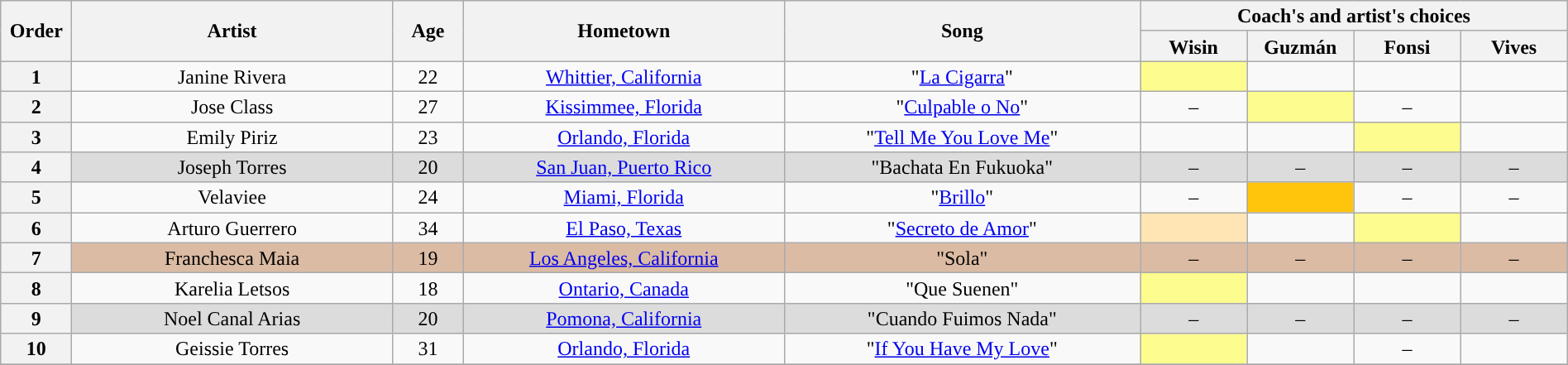<table class="wikitable" style="text-align:center; line-height:17px; width:100%;">
<tr>
<th scope="col" rowspan="2" style="width:04%;">Order</th>
<th scope="col" rowspan="2" style="width:18%;">Artist</th>
<th scope="col" rowspan="2" style="width:04%;">Age</th>
<th scope="col" rowspan="2" style="width:18%;">Hometown</th>
<th scope="col" rowspan="2" style="width:20%;">Song</th>
<th scope="col" colspan="4" style="width:24%;">Coach's and artist's choices</th>
</tr>
<tr>
<th style="width:06%;">Wisin</th>
<th style="width:06%;">Guzmán</th>
<th style="width:06%;">Fonsi</th>
<th style="width:06%;">Vives</th>
</tr>
<tr>
<th>1</th>
<td>Janine Rivera</td>
<td>22</td>
<td><a href='#'>Whittier, California</a></td>
<td>"<a href='#'>La Cigarra</a>"</td>
<td style="background:#fdfc8f;"><strong></strong></td>
<td><strong></strong></td>
<td><strong></strong></td>
<td><strong></strong></td>
</tr>
<tr>
<th>2</th>
<td>Jose Class</td>
<td>27</td>
<td><a href='#'>Kissimmee, Florida</a></td>
<td>"<a href='#'>Culpable o No</a>"</td>
<td>–</td>
<td style="background:#fdfc8f;"><strong></strong></td>
<td>–</td>
<td><strong></strong></td>
</tr>
<tr>
<th>3</th>
<td>Emily Piriz</td>
<td>23</td>
<td><a href='#'>Orlando, Florida</a></td>
<td>"<a href='#'>Tell Me You Love Me</a>"</td>
<td><strong></strong></td>
<td><strong></strong></td>
<td style="background:#fdfc8f;"><strong></strong></td>
<td><strong></strong></td>
</tr>
<tr style="background:#dcdcdc;">
<th>4</th>
<td>Joseph Torres</td>
<td>20</td>
<td><a href='#'>San Juan, Puerto Rico</a></td>
<td>"Bachata En Fukuoka"</td>
<td>–</td>
<td>–</td>
<td>–</td>
<td>–</td>
</tr>
<tr>
<th>5</th>
<td>Velaviee</td>
<td>24</td>
<td><a href='#'>Miami, Florida</a></td>
<td>"<a href='#'>Brillo</a>"</td>
<td>–</td>
<td style="background:#ffc40c;"><strong></strong></td>
<td>–</td>
<td>–</td>
</tr>
<tr>
<th>6</th>
<td>Arturo Guerrero</td>
<td>34</td>
<td><a href='#'>El Paso, Texas</a></td>
<td>"<a href='#'>Secreto de Amor</a>"</td>
<td style="background-color:#ffe5b4;"><strong></strong></td>
<td><strong></strong></td>
<td style="background:#fdfc8f;"><strong></strong></td>
<td><strong></strong></td>
</tr>
<tr style="background:#dbbba4;">
<th>7</th>
<td>Franchesca Maia</td>
<td>19</td>
<td><a href='#'>Los Angeles, California</a></td>
<td>"Sola"</td>
<td>–</td>
<td>–</td>
<td>–</td>
<td>–</td>
</tr>
<tr>
<th>8</th>
<td>Karelia Letsos</td>
<td>18</td>
<td><a href='#'>Ontario, Canada</a></td>
<td>"Que Suenen"</td>
<td style="background:#fdfc8f;"><strong></strong></td>
<td><strong></strong></td>
<td><strong></strong></td>
<td><strong></strong></td>
</tr>
<tr style="background:#dcdcdc;">
<th>9</th>
<td>Noel Canal Arias</td>
<td>20</td>
<td><a href='#'>Pomona, California</a></td>
<td>"Cuando Fuimos Nada"</td>
<td>–</td>
<td>–</td>
<td>–</td>
<td>–</td>
</tr>
<tr>
<th>10</th>
<td>Geissie Torres</td>
<td>31</td>
<td><a href='#'>Orlando, Florida</a></td>
<td>"<a href='#'>If You Have My Love</a>"</td>
<td style="background:#fdfc8f;"><strong></strong></td>
<td><strong></strong></td>
<td>–</td>
<td><strong></strong></td>
</tr>
<tr>
</tr>
</table>
